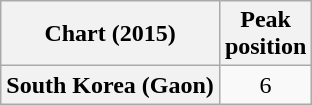<table class="wikitable plainrowheaders" style="text-align:center">
<tr>
<th>Chart (2015)</th>
<th>Peak<br> position</th>
</tr>
<tr>
<th scope="row">South Korea (Gaon)</th>
<td>6</td>
</tr>
</table>
